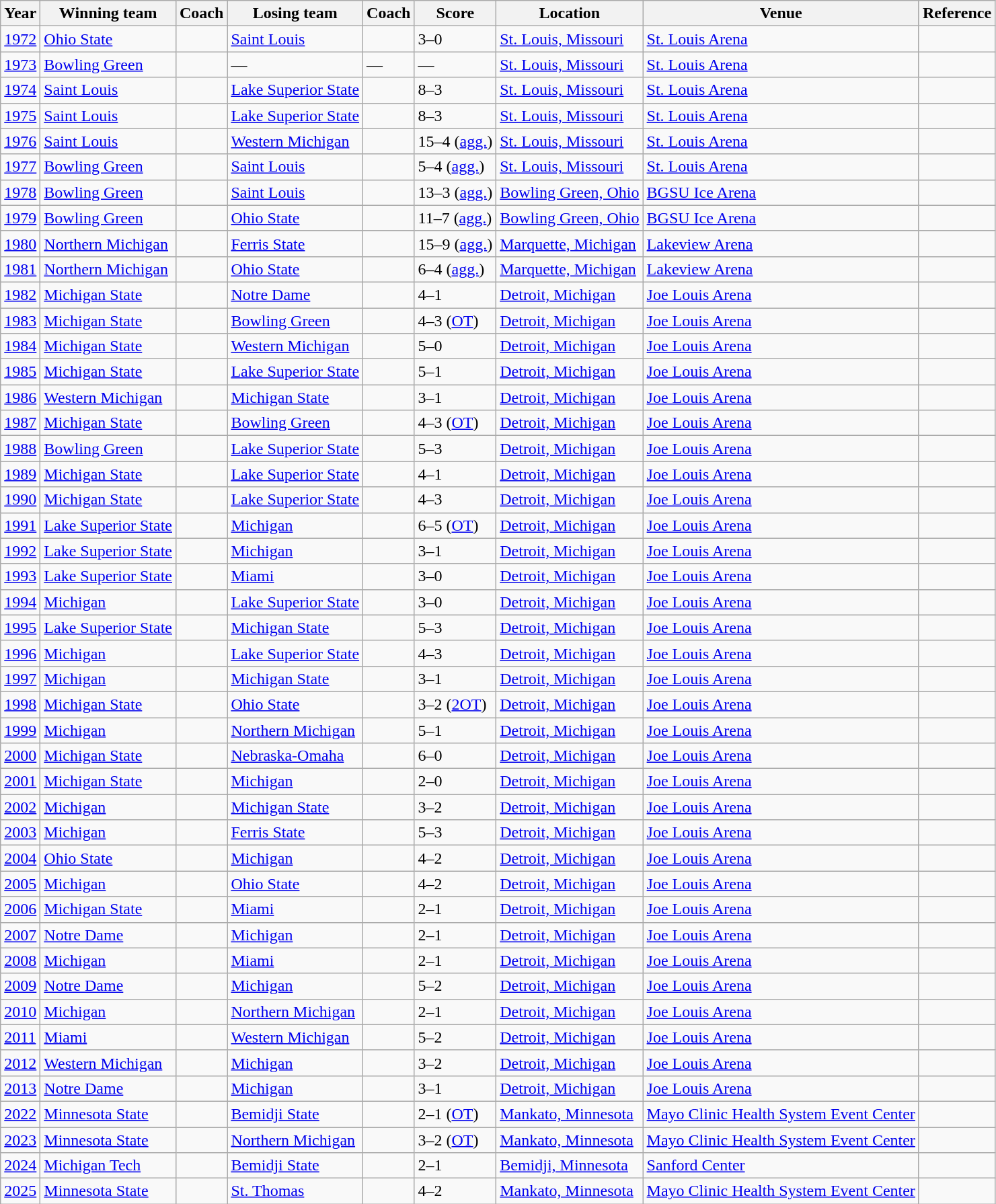<table class="wikitable sortable">
<tr>
<th>Year</th>
<th>Winning team</th>
<th>Coach</th>
<th>Losing team</th>
<th>Coach</th>
<th>Score</th>
<th>Location</th>
<th>Venue</th>
<th class=unsortable>Reference</th>
</tr>
<tr>
<td><a href='#'>1972</a></td>
<td><a href='#'>Ohio State</a></td>
<td></td>
<td><a href='#'>Saint Louis</a></td>
<td></td>
<td>3–0</td>
<td><a href='#'>St. Louis, Missouri</a></td>
<td><a href='#'>St. Louis Arena</a></td>
<td align=center></td>
</tr>
<tr>
<td><a href='#'>1973</a></td>
<td><a href='#'>Bowling Green</a></td>
<td></td>
<td>—</td>
<td>—</td>
<td>—</td>
<td><a href='#'>St. Louis, Missouri</a></td>
<td><a href='#'>St. Louis Arena</a></td>
<td align=center></td>
</tr>
<tr>
<td><a href='#'>1974</a></td>
<td><a href='#'>Saint Louis</a></td>
<td></td>
<td><a href='#'>Lake Superior State</a></td>
<td></td>
<td>8–3</td>
<td><a href='#'>St. Louis, Missouri</a></td>
<td><a href='#'>St. Louis Arena</a></td>
<td align=center></td>
</tr>
<tr>
<td><a href='#'>1975</a></td>
<td><a href='#'>Saint Louis</a></td>
<td></td>
<td><a href='#'>Lake Superior State</a></td>
<td></td>
<td>8–3</td>
<td><a href='#'>St. Louis, Missouri</a></td>
<td><a href='#'>St. Louis Arena</a></td>
<td align=center></td>
</tr>
<tr>
<td><a href='#'>1976</a></td>
<td><a href='#'>Saint Louis</a></td>
<td></td>
<td><a href='#'>Western Michigan</a></td>
<td></td>
<td>15–4 (<a href='#'>agg.</a>)</td>
<td><a href='#'>St. Louis, Missouri</a></td>
<td><a href='#'>St. Louis Arena</a></td>
<td align=center></td>
</tr>
<tr>
<td><a href='#'>1977</a></td>
<td><a href='#'>Bowling Green</a></td>
<td></td>
<td><a href='#'>Saint Louis</a></td>
<td></td>
<td>5–4 (<a href='#'>agg.</a>)</td>
<td><a href='#'>St. Louis, Missouri</a></td>
<td><a href='#'>St. Louis Arena</a></td>
<td align=center></td>
</tr>
<tr>
<td><a href='#'>1978</a></td>
<td><a href='#'>Bowling Green</a></td>
<td></td>
<td><a href='#'>Saint Louis</a></td>
<td></td>
<td>13–3 (<a href='#'>agg.</a>)</td>
<td><a href='#'>Bowling Green, Ohio</a></td>
<td><a href='#'>BGSU Ice Arena</a></td>
<td align=center></td>
</tr>
<tr>
<td><a href='#'>1979</a></td>
<td><a href='#'>Bowling Green</a></td>
<td></td>
<td><a href='#'>Ohio State</a></td>
<td></td>
<td>11–7 (<a href='#'>agg.</a>)</td>
<td><a href='#'>Bowling Green, Ohio</a></td>
<td><a href='#'>BGSU Ice Arena</a></td>
<td align=center></td>
</tr>
<tr>
<td><a href='#'>1980</a></td>
<td><a href='#'>Northern Michigan</a></td>
<td></td>
<td><a href='#'>Ferris State</a></td>
<td></td>
<td>15–9 (<a href='#'>agg.</a>)</td>
<td><a href='#'>Marquette, Michigan</a></td>
<td><a href='#'>Lakeview Arena</a></td>
<td align=center></td>
</tr>
<tr>
<td><a href='#'>1981</a></td>
<td><a href='#'>Northern Michigan</a></td>
<td></td>
<td><a href='#'>Ohio State</a></td>
<td></td>
<td>6–4 (<a href='#'>agg.</a>)</td>
<td><a href='#'>Marquette, Michigan</a></td>
<td><a href='#'>Lakeview Arena</a></td>
<td align=center></td>
</tr>
<tr>
<td><a href='#'>1982</a></td>
<td><a href='#'>Michigan State</a></td>
<td></td>
<td><a href='#'>Notre Dame</a></td>
<td></td>
<td>4–1</td>
<td><a href='#'>Detroit, Michigan</a></td>
<td><a href='#'>Joe Louis Arena</a></td>
<td align=center></td>
</tr>
<tr>
<td><a href='#'>1983</a></td>
<td><a href='#'>Michigan State</a></td>
<td></td>
<td><a href='#'>Bowling Green</a></td>
<td></td>
<td>4–3 (<a href='#'>OT</a>)</td>
<td><a href='#'>Detroit, Michigan</a></td>
<td><a href='#'>Joe Louis Arena</a></td>
<td align=center></td>
</tr>
<tr>
<td><a href='#'>1984</a></td>
<td><a href='#'>Michigan State</a></td>
<td></td>
<td><a href='#'>Western Michigan</a></td>
<td></td>
<td>5–0</td>
<td><a href='#'>Detroit, Michigan</a></td>
<td><a href='#'>Joe Louis Arena</a></td>
<td align=center></td>
</tr>
<tr>
<td><a href='#'>1985</a></td>
<td><a href='#'>Michigan State</a></td>
<td></td>
<td><a href='#'>Lake Superior State</a></td>
<td></td>
<td>5–1</td>
<td><a href='#'>Detroit, Michigan</a></td>
<td><a href='#'>Joe Louis Arena</a></td>
<td align=center></td>
</tr>
<tr>
<td><a href='#'>1986</a></td>
<td><a href='#'>Western Michigan</a></td>
<td></td>
<td><a href='#'>Michigan State</a></td>
<td></td>
<td>3–1</td>
<td><a href='#'>Detroit, Michigan</a></td>
<td><a href='#'>Joe Louis Arena</a></td>
<td align=center></td>
</tr>
<tr>
<td><a href='#'>1987</a></td>
<td><a href='#'>Michigan State</a></td>
<td></td>
<td><a href='#'>Bowling Green</a></td>
<td></td>
<td>4–3 (<a href='#'>OT</a>)</td>
<td><a href='#'>Detroit, Michigan</a></td>
<td><a href='#'>Joe Louis Arena</a></td>
<td align=center></td>
</tr>
<tr>
<td><a href='#'>1988</a></td>
<td><a href='#'>Bowling Green</a></td>
<td></td>
<td><a href='#'>Lake Superior State</a></td>
<td></td>
<td>5–3</td>
<td><a href='#'>Detroit, Michigan</a></td>
<td><a href='#'>Joe Louis Arena</a></td>
<td align=center></td>
</tr>
<tr>
<td><a href='#'>1989</a></td>
<td><a href='#'>Michigan State</a></td>
<td></td>
<td><a href='#'>Lake Superior State</a></td>
<td></td>
<td>4–1</td>
<td><a href='#'>Detroit, Michigan</a></td>
<td><a href='#'>Joe Louis Arena</a></td>
<td align=center></td>
</tr>
<tr>
<td><a href='#'>1990</a></td>
<td><a href='#'>Michigan State</a></td>
<td></td>
<td><a href='#'>Lake Superior State</a></td>
<td></td>
<td>4–3</td>
<td><a href='#'>Detroit, Michigan</a></td>
<td><a href='#'>Joe Louis Arena</a></td>
<td align=center></td>
</tr>
<tr>
<td><a href='#'>1991</a></td>
<td><a href='#'>Lake Superior State</a></td>
<td></td>
<td><a href='#'>Michigan</a></td>
<td></td>
<td>6–5 (<a href='#'>OT</a>)</td>
<td><a href='#'>Detroit, Michigan</a></td>
<td><a href='#'>Joe Louis Arena</a></td>
<td align=center></td>
</tr>
<tr>
<td><a href='#'>1992</a></td>
<td><a href='#'>Lake Superior State</a></td>
<td></td>
<td><a href='#'>Michigan</a></td>
<td></td>
<td>3–1</td>
<td><a href='#'>Detroit, Michigan</a></td>
<td><a href='#'>Joe Louis Arena</a></td>
<td align=center></td>
</tr>
<tr>
<td><a href='#'>1993</a></td>
<td><a href='#'>Lake Superior State</a></td>
<td></td>
<td><a href='#'>Miami</a></td>
<td></td>
<td>3–0</td>
<td><a href='#'>Detroit, Michigan</a></td>
<td><a href='#'>Joe Louis Arena</a></td>
<td align=center></td>
</tr>
<tr>
<td><a href='#'>1994</a></td>
<td><a href='#'>Michigan</a></td>
<td></td>
<td><a href='#'>Lake Superior State</a></td>
<td></td>
<td>3–0</td>
<td><a href='#'>Detroit, Michigan</a></td>
<td><a href='#'>Joe Louis Arena</a></td>
<td align=center></td>
</tr>
<tr>
<td><a href='#'>1995</a></td>
<td><a href='#'>Lake Superior State</a></td>
<td></td>
<td><a href='#'>Michigan State</a></td>
<td></td>
<td>5–3</td>
<td><a href='#'>Detroit, Michigan</a></td>
<td><a href='#'>Joe Louis Arena</a></td>
<td align=center></td>
</tr>
<tr>
<td><a href='#'>1996</a></td>
<td><a href='#'>Michigan</a></td>
<td></td>
<td><a href='#'>Lake Superior State</a></td>
<td></td>
<td>4–3</td>
<td><a href='#'>Detroit, Michigan</a></td>
<td><a href='#'>Joe Louis Arena</a></td>
<td align=center></td>
</tr>
<tr>
<td><a href='#'>1997</a></td>
<td><a href='#'>Michigan</a></td>
<td></td>
<td><a href='#'>Michigan State</a></td>
<td></td>
<td>3–1</td>
<td><a href='#'>Detroit, Michigan</a></td>
<td><a href='#'>Joe Louis Arena</a></td>
<td align=center></td>
</tr>
<tr>
<td><a href='#'>1998</a></td>
<td><a href='#'>Michigan State</a></td>
<td></td>
<td><a href='#'>Ohio State</a></td>
<td></td>
<td>3–2 (<a href='#'>2OT</a>)</td>
<td><a href='#'>Detroit, Michigan</a></td>
<td><a href='#'>Joe Louis Arena</a></td>
<td align=center></td>
</tr>
<tr>
<td><a href='#'>1999</a></td>
<td><a href='#'>Michigan</a></td>
<td></td>
<td><a href='#'>Northern Michigan</a></td>
<td></td>
<td>5–1</td>
<td><a href='#'>Detroit, Michigan</a></td>
<td><a href='#'>Joe Louis Arena</a></td>
<td align=center></td>
</tr>
<tr>
<td><a href='#'>2000</a></td>
<td><a href='#'>Michigan State</a></td>
<td></td>
<td><a href='#'>Nebraska-Omaha</a></td>
<td></td>
<td>6–0</td>
<td><a href='#'>Detroit, Michigan</a></td>
<td><a href='#'>Joe Louis Arena</a></td>
<td align=center></td>
</tr>
<tr>
<td><a href='#'>2001</a></td>
<td><a href='#'>Michigan State</a></td>
<td></td>
<td><a href='#'>Michigan</a></td>
<td></td>
<td>2–0</td>
<td><a href='#'>Detroit, Michigan</a></td>
<td><a href='#'>Joe Louis Arena</a></td>
<td align=center></td>
</tr>
<tr>
<td><a href='#'>2002</a></td>
<td><a href='#'>Michigan</a></td>
<td></td>
<td><a href='#'>Michigan State</a></td>
<td></td>
<td>3–2</td>
<td><a href='#'>Detroit, Michigan</a></td>
<td><a href='#'>Joe Louis Arena</a></td>
<td align=center></td>
</tr>
<tr>
<td><a href='#'>2003</a></td>
<td><a href='#'>Michigan</a></td>
<td></td>
<td><a href='#'>Ferris State</a></td>
<td></td>
<td>5–3</td>
<td><a href='#'>Detroit, Michigan</a></td>
<td><a href='#'>Joe Louis Arena</a></td>
<td align=center></td>
</tr>
<tr>
<td><a href='#'>2004</a></td>
<td><a href='#'>Ohio State</a></td>
<td></td>
<td><a href='#'>Michigan</a></td>
<td></td>
<td>4–2</td>
<td><a href='#'>Detroit, Michigan</a></td>
<td><a href='#'>Joe Louis Arena</a></td>
<td align=center></td>
</tr>
<tr>
<td><a href='#'>2005</a></td>
<td><a href='#'>Michigan</a></td>
<td></td>
<td><a href='#'>Ohio State</a></td>
<td></td>
<td>4–2</td>
<td><a href='#'>Detroit, Michigan</a></td>
<td><a href='#'>Joe Louis Arena</a></td>
<td align=center></td>
</tr>
<tr>
<td><a href='#'>2006</a></td>
<td><a href='#'>Michigan State</a></td>
<td></td>
<td><a href='#'>Miami</a></td>
<td></td>
<td>2–1</td>
<td><a href='#'>Detroit, Michigan</a></td>
<td><a href='#'>Joe Louis Arena</a></td>
<td align=center></td>
</tr>
<tr>
<td><a href='#'>2007</a></td>
<td><a href='#'>Notre Dame</a></td>
<td></td>
<td><a href='#'>Michigan</a></td>
<td></td>
<td>2–1</td>
<td><a href='#'>Detroit, Michigan</a></td>
<td><a href='#'>Joe Louis Arena</a></td>
<td align=center></td>
</tr>
<tr>
<td><a href='#'>2008</a></td>
<td><a href='#'>Michigan</a></td>
<td></td>
<td><a href='#'>Miami</a></td>
<td></td>
<td>2–1</td>
<td><a href='#'>Detroit, Michigan</a></td>
<td><a href='#'>Joe Louis Arena</a></td>
<td align=center></td>
</tr>
<tr>
<td><a href='#'>2009</a></td>
<td><a href='#'>Notre Dame</a></td>
<td></td>
<td><a href='#'>Michigan</a></td>
<td></td>
<td>5–2</td>
<td><a href='#'>Detroit, Michigan</a></td>
<td><a href='#'>Joe Louis Arena</a></td>
<td align=center></td>
</tr>
<tr>
<td><a href='#'>2010</a></td>
<td><a href='#'>Michigan</a></td>
<td></td>
<td><a href='#'>Northern Michigan</a></td>
<td></td>
<td>2–1</td>
<td><a href='#'>Detroit, Michigan</a></td>
<td><a href='#'>Joe Louis Arena</a></td>
<td align=center></td>
</tr>
<tr>
<td><a href='#'>2011</a></td>
<td><a href='#'>Miami</a></td>
<td></td>
<td><a href='#'>Western Michigan</a></td>
<td></td>
<td>5–2</td>
<td><a href='#'>Detroit, Michigan</a></td>
<td><a href='#'>Joe Louis Arena</a></td>
<td align=center></td>
</tr>
<tr>
<td><a href='#'>2012</a></td>
<td><a href='#'>Western Michigan</a></td>
<td></td>
<td><a href='#'>Michigan</a></td>
<td></td>
<td>3–2</td>
<td><a href='#'>Detroit, Michigan</a></td>
<td><a href='#'>Joe Louis Arena</a></td>
<td align=center></td>
</tr>
<tr>
<td><a href='#'>2013</a></td>
<td><a href='#'>Notre Dame</a></td>
<td></td>
<td><a href='#'>Michigan</a></td>
<td></td>
<td>3–1</td>
<td><a href='#'>Detroit, Michigan</a></td>
<td><a href='#'>Joe Louis Arena</a></td>
<td align=center></td>
</tr>
<tr>
<td><a href='#'>2022</a></td>
<td><a href='#'>Minnesota State</a></td>
<td></td>
<td><a href='#'>Bemidji State</a></td>
<td></td>
<td>2–1 (<a href='#'>OT</a>)</td>
<td><a href='#'>Mankato, Minnesota</a></td>
<td><a href='#'>Mayo Clinic Health System Event Center</a></td>
<td align=center></td>
</tr>
<tr>
<td><a href='#'>2023</a></td>
<td><a href='#'>Minnesota State</a></td>
<td></td>
<td><a href='#'>Northern Michigan</a></td>
<td></td>
<td>3–2 (<a href='#'>OT</a>)</td>
<td><a href='#'>Mankato, Minnesota</a></td>
<td><a href='#'>Mayo Clinic Health System Event Center</a></td>
<td align=center></td>
</tr>
<tr>
<td><a href='#'>2024</a></td>
<td><a href='#'>Michigan Tech</a></td>
<td></td>
<td><a href='#'>Bemidji State</a></td>
<td></td>
<td>2–1</td>
<td><a href='#'>Bemidji, Minnesota</a></td>
<td><a href='#'>Sanford Center</a></td>
<td align=center></td>
</tr>
<tr>
<td><a href='#'>2025</a></td>
<td><a href='#'>Minnesota State</a></td>
<td></td>
<td><a href='#'>St. Thomas</a></td>
<td></td>
<td>4–2</td>
<td><a href='#'>Mankato, Minnesota</a></td>
<td><a href='#'>Mayo Clinic Health System Event Center</a></td>
<td align=center></td>
</tr>
</table>
